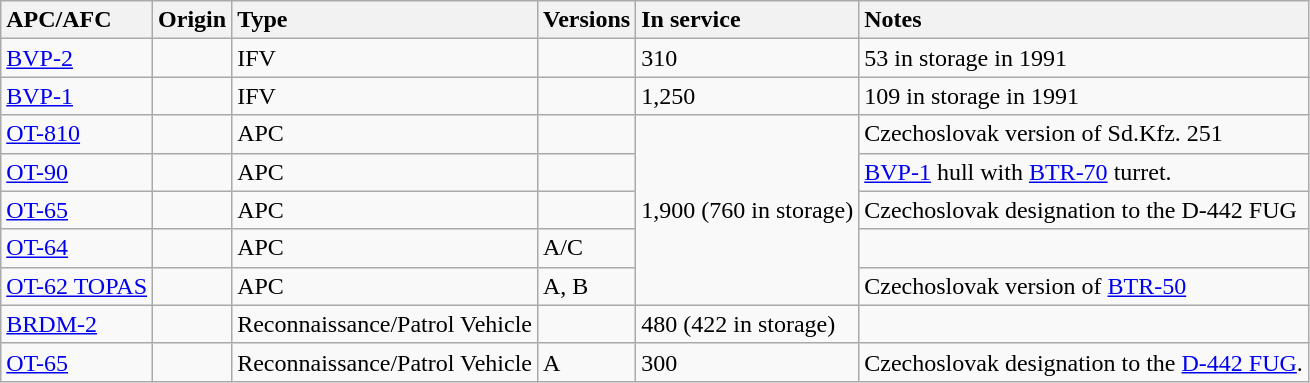<table class="wikitable">
<tr>
<th style="text-align: left;">APC/AFC</th>
<th style="text-align: left;">Origin</th>
<th style="text-align: left;">Type</th>
<th style="text-align: left;">Versions</th>
<th style="text-align: left;">In service</th>
<th style="text-align: left;">Notes</th>
</tr>
<tr>
<td><a href='#'>BVP-2</a></td>
<td></td>
<td>IFV</td>
<td></td>
<td>310</td>
<td>53 in storage in 1991</td>
</tr>
<tr>
<td><a href='#'>BVP-1</a></td>
<td></td>
<td>IFV</td>
<td></td>
<td>1,250</td>
<td>109 in storage in 1991</td>
</tr>
<tr>
<td><a href='#'>OT-810</a></td>
<td><br></td>
<td>APC</td>
<td></td>
<td rowspan="5">1,900 (760 in storage)</td>
<td>Czechoslovak version of Sd.Kfz. 251</td>
</tr>
<tr>
<td><a href='#'>OT-90</a></td>
<td></td>
<td>APC</td>
<td></td>
<td><a href='#'>BVP-1</a> hull with <a href='#'>BTR-70</a> turret.</td>
</tr>
<tr>
<td><a href='#'>OT-65</a></td>
<td></td>
<td>APC</td>
<td></td>
<td>Czechoslovak designation to the D-442 FUG</td>
</tr>
<tr>
<td><a href='#'>OT-64</a></td>
<td></td>
<td>APC</td>
<td>A/C</td>
</tr>
<tr>
<td><a href='#'>OT-62 TOPAS</a></td>
<td></td>
<td>APC</td>
<td>A, B</td>
<td>Czechoslovak version of <a href='#'>BTR-50</a></td>
</tr>
<tr>
<td><a href='#'>BRDM-2</a></td>
<td></td>
<td>Reconnaissance/Patrol Vehicle</td>
<td></td>
<td>480 (422 in storage)</td>
</tr>
<tr>
<td><a href='#'>OT-65</a></td>
<td> <br></td>
<td>Reconnaissance/Patrol Vehicle</td>
<td>A</td>
<td>300</td>
<td>Czechoslovak designation to the <a href='#'>D-442 FUG</a>.</td>
</tr>
</table>
